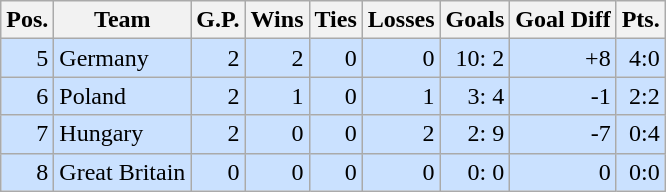<table class="wikitable">
<tr>
<th>Pos.</th>
<th>Team</th>
<th>G.P.</th>
<th>Wins</th>
<th>Ties</th>
<th>Losses</th>
<th>Goals</th>
<th>Goal Diff</th>
<th>Pts.</th>
</tr>
<tr bgcolor="#CAE1FF" align="right">
<td>5</td>
<td align="left"> Germany</td>
<td>2</td>
<td>2</td>
<td>0</td>
<td>0</td>
<td>10: 2</td>
<td>+8</td>
<td>4:0</td>
</tr>
<tr bgcolor="#CAE1FF" align="right">
<td>6</td>
<td align="left"> Poland</td>
<td>2</td>
<td>1</td>
<td>0</td>
<td>1</td>
<td>3: 4</td>
<td>-1</td>
<td>2:2</td>
</tr>
<tr bgcolor="#CAE1FF" align="right">
<td>7</td>
<td align="left"> Hungary</td>
<td>2</td>
<td>0</td>
<td>0</td>
<td>2</td>
<td>2: 9</td>
<td>-7</td>
<td>0:4</td>
</tr>
<tr bgcolor="#CAE1FF" align="right">
<td>8</td>
<td align="left"> Great Britain</td>
<td>0</td>
<td>0</td>
<td>0</td>
<td>0</td>
<td>0: 0</td>
<td>0</td>
<td>0:0</td>
</tr>
</table>
